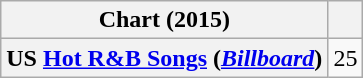<table class="wikitable plainrowheaders sortable">
<tr>
<th scope="col">Chart (2015)</th>
<th scope="col"></th>
</tr>
<tr>
<th scope="row">US <a href='#'>Hot R&B Songs</a> (<em><a href='#'>Billboard</a></em>)</th>
<td align="center">25</td>
</tr>
</table>
